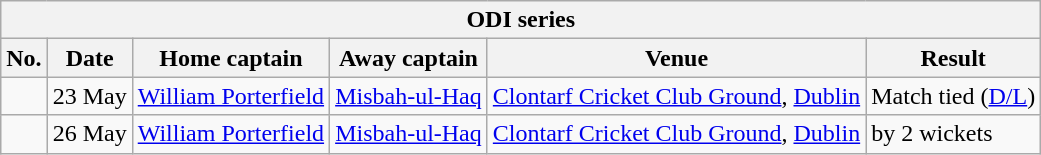<table class="wikitable">
<tr>
<th colspan="9">ODI series</th>
</tr>
<tr>
<th>No.</th>
<th>Date</th>
<th>Home captain</th>
<th>Away captain</th>
<th>Venue</th>
<th>Result</th>
</tr>
<tr>
<td></td>
<td>23 May</td>
<td><a href='#'>William Porterfield</a></td>
<td><a href='#'>Misbah-ul-Haq</a></td>
<td><a href='#'>Clontarf Cricket Club Ground</a>, <a href='#'>Dublin</a></td>
<td>Match tied (<a href='#'>D/L</a>)</td>
</tr>
<tr>
<td></td>
<td>26 May</td>
<td><a href='#'>William Porterfield</a></td>
<td><a href='#'>Misbah-ul-Haq</a></td>
<td><a href='#'>Clontarf Cricket Club Ground</a>, <a href='#'>Dublin</a></td>
<td> by 2 wickets</td>
</tr>
</table>
